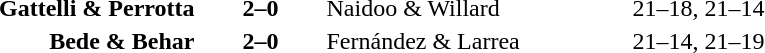<table>
<tr>
<th width=200></th>
<th width=80></th>
<th width=200></th>
<th width=220></th>
</tr>
<tr>
<td align=right><strong>Gattelli & Perrotta</strong></td>
<td align=center><strong>2–0</strong></td>
<td align=left>Naidoo & Willard</td>
<td>21–18, 21–14</td>
</tr>
<tr>
<td align=right><strong>Bede & Behar</strong></td>
<td align=center><strong>2–0</strong></td>
<td align=left>Fernández & Larrea</td>
<td>21–14, 21–19</td>
</tr>
</table>
